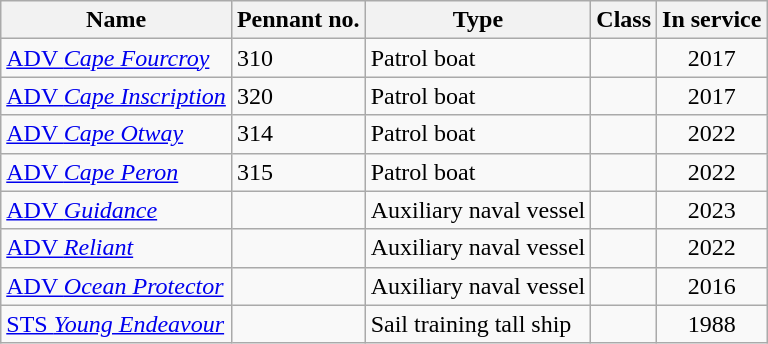<table class="wikitable sortable" border="1">
<tr>
<th>Name</th>
<th>Pennant no.</th>
<th>Type</th>
<th>Class</th>
<th>In service</th>
</tr>
<tr>
<td><a href='#'>ADV <em>Cape Fourcroy</em></a></td>
<td>310</td>
<td>Patrol boat</td>
<td></td>
<td align="center">2017</td>
</tr>
<tr>
<td><a href='#'>ADV <em>Cape Inscription</em></a></td>
<td>320</td>
<td>Patrol boat</td>
<td></td>
<td align="center">2017</td>
</tr>
<tr>
<td><a href='#'>ADV <em>Cape Otway</em></a></td>
<td>314</td>
<td>Patrol boat</td>
<td></td>
<td align="center">2022</td>
</tr>
<tr>
<td><a href='#'>ADV <em>Cape Peron</em></a></td>
<td>315</td>
<td>Patrol boat</td>
<td></td>
<td align="center">2022</td>
</tr>
<tr>
<td><a href='#'>ADV <em>Guidance</em></a></td>
<td></td>
<td>Auxiliary naval vessel</td>
<td></td>
<td align="center">2023</td>
</tr>
<tr>
<td><a href='#'>ADV <em>Reliant</em></a></td>
<td></td>
<td>Auxiliary naval vessel</td>
<td></td>
<td align="center">2022</td>
</tr>
<tr>
<td><a href='#'>ADV <em>Ocean Protector</em></a></td>
<td></td>
<td>Auxiliary naval vessel</td>
<td></td>
<td align="center">2016</td>
</tr>
<tr>
<td><a href='#'>STS <em>Young Endeavour</em></a></td>
<td> </td>
<td>Sail training tall ship</td>
<td> </td>
<td align="center">1988</td>
</tr>
</table>
